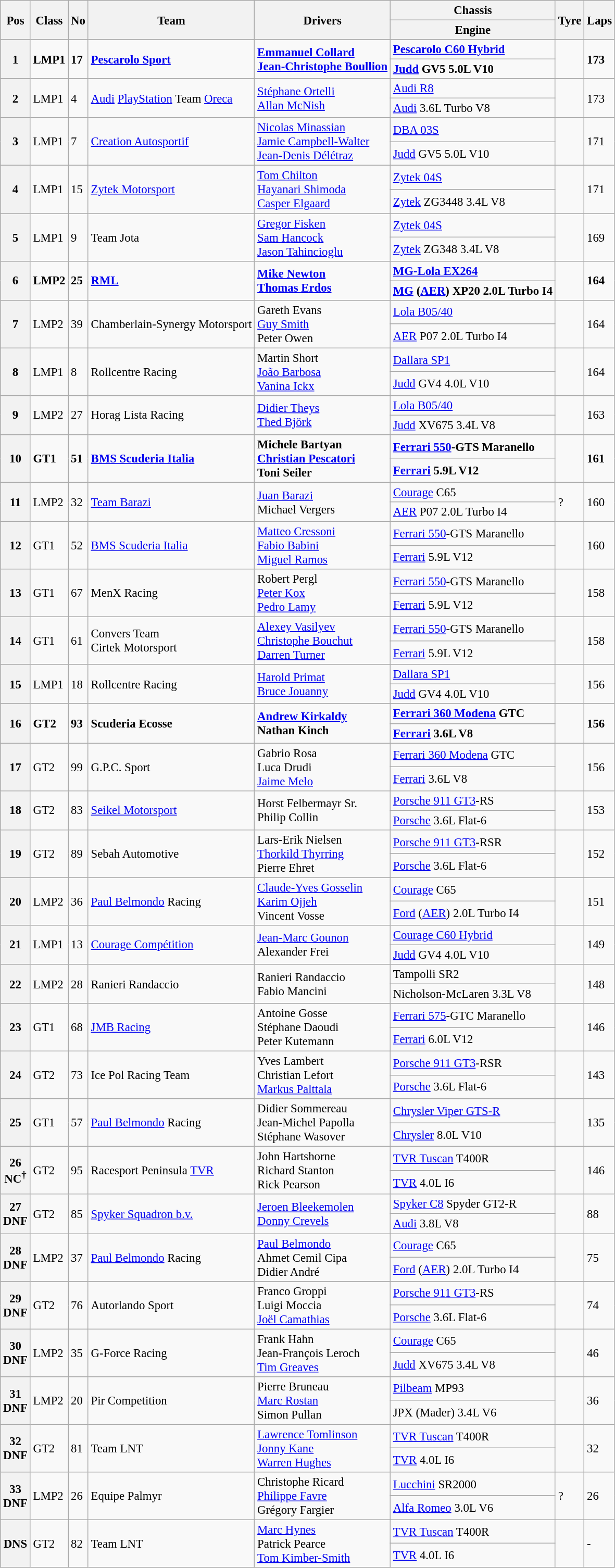<table class="wikitable" style="font-size: 95%;">
<tr>
<th rowspan=2>Pos</th>
<th rowspan=2>Class</th>
<th rowspan=2>No</th>
<th rowspan=2>Team</th>
<th rowspan=2>Drivers</th>
<th>Chassis</th>
<th rowspan=2>Tyre</th>
<th rowspan=2>Laps</th>
</tr>
<tr>
<th>Engine</th>
</tr>
<tr style="font-weight:bold">
<th rowspan=2>1</th>
<td rowspan=2>LMP1</td>
<td rowspan=2>17</td>
<td rowspan=2> <a href='#'>Pescarolo Sport</a></td>
<td rowspan=2> <a href='#'>Emmanuel Collard</a><br> <a href='#'>Jean-Christophe Boullion</a></td>
<td><a href='#'>Pescarolo C60 Hybrid</a></td>
<td rowspan=2></td>
<td rowspan=2>173</td>
</tr>
<tr style="font-weight:bold">
<td><a href='#'>Judd</a> GV5 5.0L V10</td>
</tr>
<tr>
<th rowspan=2>2</th>
<td rowspan=2>LMP1</td>
<td rowspan=2>4</td>
<td rowspan=2> <a href='#'>Audi</a> <a href='#'>PlayStation</a> Team <a href='#'>Oreca</a></td>
<td rowspan=2> <a href='#'>Stéphane Ortelli</a><br> <a href='#'>Allan McNish</a></td>
<td><a href='#'>Audi R8</a></td>
<td rowspan=2></td>
<td rowspan=2>173</td>
</tr>
<tr>
<td><a href='#'>Audi</a> 3.6L Turbo V8</td>
</tr>
<tr>
<th rowspan=2>3</th>
<td rowspan=2>LMP1</td>
<td rowspan=2>7</td>
<td rowspan=2> <a href='#'>Creation Autosportif</a></td>
<td rowspan=2> <a href='#'>Nicolas Minassian</a><br> <a href='#'>Jamie Campbell-Walter</a><br> <a href='#'>Jean-Denis Délétraz</a></td>
<td><a href='#'>DBA 03S</a></td>
<td rowspan=2></td>
<td rowspan=2>171</td>
</tr>
<tr>
<td><a href='#'>Judd</a> GV5 5.0L V10</td>
</tr>
<tr>
<th rowspan=2>4</th>
<td rowspan=2>LMP1</td>
<td rowspan=2>15</td>
<td rowspan=2> <a href='#'>Zytek Motorsport</a></td>
<td rowspan=2> <a href='#'>Tom Chilton</a><br> <a href='#'>Hayanari Shimoda</a><br> <a href='#'>Casper Elgaard</a></td>
<td><a href='#'>Zytek 04S</a></td>
<td rowspan=2></td>
<td rowspan=2>171</td>
</tr>
<tr>
<td><a href='#'>Zytek</a> ZG3448 3.4L V8</td>
</tr>
<tr>
<th rowspan=2>5</th>
<td rowspan=2>LMP1</td>
<td rowspan=2>9</td>
<td rowspan=2> Team Jota</td>
<td rowspan=2> <a href='#'>Gregor Fisken</a><br> <a href='#'>Sam Hancock</a><br> <a href='#'>Jason Tahincioglu</a></td>
<td><a href='#'>Zytek 04S</a></td>
<td rowspan=2></td>
<td rowspan=2>169</td>
</tr>
<tr>
<td><a href='#'>Zytek</a> ZG348 3.4L V8</td>
</tr>
<tr style="font-weight:bold">
<th rowspan=2>6</th>
<td rowspan=2>LMP2</td>
<td rowspan=2>25</td>
<td rowspan=2> <a href='#'>RML</a></td>
<td rowspan=2> <a href='#'>Mike Newton</a><br> <a href='#'>Thomas Erdos</a></td>
<td><a href='#'>MG-Lola EX264</a></td>
<td rowspan=2></td>
<td rowspan=2>164</td>
</tr>
<tr style="font-weight:bold">
<td><a href='#'>MG</a> (<a href='#'>AER</a>) XP20 2.0L Turbo I4</td>
</tr>
<tr>
<th rowspan=2>7</th>
<td rowspan=2>LMP2</td>
<td rowspan=2>39</td>
<td rowspan=2> Chamberlain-Synergy Motorsport</td>
<td rowspan=2> Gareth Evans<br> <a href='#'>Guy Smith</a><br> Peter Owen</td>
<td><a href='#'>Lola B05/40</a></td>
<td rowspan=2></td>
<td rowspan=2>164</td>
</tr>
<tr>
<td><a href='#'>AER</a> P07 2.0L Turbo I4</td>
</tr>
<tr>
<th rowspan=2>8</th>
<td rowspan=2>LMP1</td>
<td rowspan=2>8</td>
<td rowspan=2> Rollcentre Racing</td>
<td rowspan=2> Martin Short<br> <a href='#'>João Barbosa</a><br> <a href='#'>Vanina Ickx</a></td>
<td><a href='#'>Dallara SP1</a></td>
<td rowspan=2></td>
<td rowspan=2>164</td>
</tr>
<tr>
<td><a href='#'>Judd</a> GV4 4.0L V10</td>
</tr>
<tr>
<th rowspan=2>9</th>
<td rowspan=2>LMP2</td>
<td rowspan=2>27</td>
<td rowspan=2> Horag Lista Racing</td>
<td rowspan=2> <a href='#'>Didier Theys</a><br> <a href='#'>Thed Björk</a></td>
<td><a href='#'>Lola B05/40</a></td>
<td rowspan=2></td>
<td rowspan=2>163</td>
</tr>
<tr>
<td><a href='#'>Judd</a> XV675 3.4L V8</td>
</tr>
<tr style="font-weight:bold">
<th rowspan=2>10</th>
<td rowspan=2>GT1</td>
<td rowspan=2>51</td>
<td rowspan=2> <a href='#'>BMS Scuderia Italia</a></td>
<td rowspan=2> Michele Bartyan<br> <a href='#'>Christian Pescatori</a><br> Toni Seiler</td>
<td><a href='#'>Ferrari 550</a>-GTS Maranello</td>
<td rowspan=2></td>
<td rowspan=2>161</td>
</tr>
<tr style="font-weight:bold">
<td><a href='#'>Ferrari</a> 5.9L V12</td>
</tr>
<tr>
<th rowspan=2>11</th>
<td rowspan=2>LMP2</td>
<td rowspan=2>32</td>
<td rowspan=2> <a href='#'>Team Barazi</a></td>
<td rowspan=2> <a href='#'>Juan Barazi</a><br> Michael Vergers</td>
<td><a href='#'>Courage</a> C65</td>
<td rowspan=2>?</td>
<td rowspan=2>160</td>
</tr>
<tr>
<td><a href='#'>AER</a> P07 2.0L Turbo I4</td>
</tr>
<tr>
<th rowspan=2>12</th>
<td rowspan=2>GT1</td>
<td rowspan=2>52</td>
<td rowspan=2> <a href='#'>BMS Scuderia Italia</a></td>
<td rowspan=2> <a href='#'>Matteo Cressoni</a><br> <a href='#'>Fabio Babini</a><br> <a href='#'>Miguel Ramos</a></td>
<td><a href='#'>Ferrari 550</a>-GTS Maranello</td>
<td rowspan=2></td>
<td rowspan=2>160</td>
</tr>
<tr>
<td><a href='#'>Ferrari</a> 5.9L V12</td>
</tr>
<tr>
<th rowspan=2>13</th>
<td rowspan=2>GT1</td>
<td rowspan=2>67</td>
<td rowspan=2> MenX Racing</td>
<td rowspan=2> Robert Pergl<br> <a href='#'>Peter Kox</a><br> <a href='#'>Pedro Lamy</a></td>
<td><a href='#'>Ferrari 550</a>-GTS Maranello</td>
<td rowspan=2></td>
<td rowspan=2>158</td>
</tr>
<tr>
<td><a href='#'>Ferrari</a> 5.9L V12</td>
</tr>
<tr>
<th rowspan=2>14</th>
<td rowspan=2>GT1</td>
<td rowspan=2>61</td>
<td rowspan=2> Convers Team<br> Cirtek Motorsport</td>
<td rowspan=2> <a href='#'>Alexey Vasilyev</a><br> <a href='#'>Christophe Bouchut</a><br> <a href='#'>Darren Turner</a></td>
<td><a href='#'>Ferrari 550</a>-GTS Maranello</td>
<td rowspan=2></td>
<td rowspan=2>158</td>
</tr>
<tr>
<td><a href='#'>Ferrari</a> 5.9L V12</td>
</tr>
<tr>
<th rowspan=2>15</th>
<td rowspan=2>LMP1</td>
<td rowspan=2>18</td>
<td rowspan=2> Rollcentre Racing</td>
<td rowspan=2> <a href='#'>Harold Primat</a><br> <a href='#'>Bruce Jouanny</a></td>
<td><a href='#'>Dallara SP1</a></td>
<td rowspan=2></td>
<td rowspan=2>156</td>
</tr>
<tr>
<td><a href='#'>Judd</a> GV4 4.0L V10</td>
</tr>
<tr style="font-weight:bold">
<th rowspan=2>16</th>
<td rowspan=2>GT2</td>
<td rowspan=2>93</td>
<td rowspan=2> Scuderia Ecosse</td>
<td rowspan=2> <a href='#'>Andrew Kirkaldy</a><br> Nathan Kinch</td>
<td><a href='#'>Ferrari 360 Modena</a> GTC</td>
<td rowspan=2></td>
<td rowspan=2>156</td>
</tr>
<tr style="font-weight:bold">
<td><a href='#'>Ferrari</a> 3.6L V8</td>
</tr>
<tr>
<th rowspan=2>17</th>
<td rowspan=2>GT2</td>
<td rowspan=2>99</td>
<td rowspan=2> G.P.C. Sport</td>
<td rowspan=2> Gabrio Rosa<br> Luca Drudi<br> <a href='#'>Jaime Melo</a></td>
<td><a href='#'>Ferrari 360 Modena</a> GTC</td>
<td rowspan=2></td>
<td rowspan=2>156</td>
</tr>
<tr>
<td><a href='#'>Ferrari</a> 3.6L V8</td>
</tr>
<tr>
<th rowspan=2>18</th>
<td rowspan=2>GT2</td>
<td rowspan=2>83</td>
<td rowspan=2> <a href='#'>Seikel Motorsport</a></td>
<td rowspan=2> Horst Felbermayr Sr.<br> Philip Collin</td>
<td><a href='#'>Porsche 911 GT3</a>-RS</td>
<td rowspan=2></td>
<td rowspan=2>153</td>
</tr>
<tr>
<td><a href='#'>Porsche</a> 3.6L Flat-6</td>
</tr>
<tr>
<th rowspan=2>19</th>
<td rowspan=2>GT2</td>
<td rowspan=2>89</td>
<td rowspan=2> Sebah Automotive</td>
<td rowspan=2> Lars-Erik Nielsen<br> <a href='#'>Thorkild Thyrring</a><br> Pierre Ehret</td>
<td><a href='#'>Porsche 911 GT3</a>-RSR</td>
<td rowspan=2></td>
<td rowspan=2>152</td>
</tr>
<tr>
<td><a href='#'>Porsche</a> 3.6L Flat-6</td>
</tr>
<tr>
<th rowspan=2>20</th>
<td rowspan=2>LMP2</td>
<td rowspan=2>36</td>
<td rowspan=2> <a href='#'>Paul Belmondo</a> Racing</td>
<td rowspan=2> <a href='#'>Claude-Yves Gosselin</a><br> <a href='#'>Karim Ojjeh</a><br> Vincent Vosse</td>
<td><a href='#'>Courage</a> C65</td>
<td rowspan=2></td>
<td rowspan=2>151</td>
</tr>
<tr>
<td><a href='#'>Ford</a> (<a href='#'>AER</a>) 2.0L Turbo I4</td>
</tr>
<tr>
<th rowspan=2>21</th>
<td rowspan=2>LMP1</td>
<td rowspan=2>13</td>
<td rowspan=2> <a href='#'>Courage Compétition</a></td>
<td rowspan=2> <a href='#'>Jean-Marc Gounon</a><br> Alexander Frei</td>
<td><a href='#'>Courage C60 Hybrid</a></td>
<td rowspan=2></td>
<td rowspan=2>149</td>
</tr>
<tr>
<td><a href='#'>Judd</a> GV4 4.0L V10</td>
</tr>
<tr>
<th rowspan=2>22</th>
<td rowspan=2>LMP2</td>
<td rowspan=2>28</td>
<td rowspan=2> Ranieri Randaccio</td>
<td rowspan=2> Ranieri Randaccio<br> Fabio Mancini</td>
<td>Tampolli SR2</td>
<td rowspan=2></td>
<td rowspan=2>148</td>
</tr>
<tr>
<td>Nicholson-McLaren 3.3L V8</td>
</tr>
<tr>
<th rowspan=2>23</th>
<td rowspan=2>GT1</td>
<td rowspan=2>68</td>
<td rowspan=2> <a href='#'>JMB Racing</a></td>
<td rowspan=2> Antoine Gosse<br> Stéphane Daoudi<br> Peter Kutemann</td>
<td><a href='#'>Ferrari 575</a>-GTC Maranello</td>
<td rowspan=2></td>
<td rowspan=2>146</td>
</tr>
<tr>
<td><a href='#'>Ferrari</a> 6.0L V12</td>
</tr>
<tr>
<th rowspan=2>24</th>
<td rowspan=2>GT2</td>
<td rowspan=2>73</td>
<td rowspan=2> Ice Pol Racing Team</td>
<td rowspan=2> Yves Lambert<br> Christian Lefort<br> <a href='#'>Markus Palttala</a></td>
<td><a href='#'>Porsche 911 GT3</a>-RSR</td>
<td rowspan=2></td>
<td rowspan=2>143</td>
</tr>
<tr>
<td><a href='#'>Porsche</a> 3.6L Flat-6</td>
</tr>
<tr>
<th rowspan=2>25</th>
<td rowspan=2>GT1</td>
<td rowspan=2>57</td>
<td rowspan=2> <a href='#'>Paul Belmondo</a> Racing</td>
<td rowspan=2> Didier Sommereau<br> Jean-Michel Papolla<br> Stéphane Wasover</td>
<td><a href='#'>Chrysler Viper GTS-R</a></td>
<td rowspan=2></td>
<td rowspan=2>135</td>
</tr>
<tr>
<td><a href='#'>Chrysler</a> 8.0L V10</td>
</tr>
<tr>
<th rowspan=2>26<br>NC<sup>†</sup></th>
<td rowspan=2>GT2</td>
<td rowspan=2>95</td>
<td rowspan=2> Racesport Peninsula <a href='#'>TVR</a></td>
<td rowspan=2> John Hartshorne<br> Richard Stanton<br> Rick Pearson</td>
<td><a href='#'>TVR Tuscan</a> T400R</td>
<td rowspan=2></td>
<td rowspan=2>146</td>
</tr>
<tr>
<td><a href='#'>TVR</a> 4.0L I6</td>
</tr>
<tr>
<th rowspan=2>27<br>DNF</th>
<td rowspan=2>GT2</td>
<td rowspan=2>85</td>
<td rowspan=2> <a href='#'>Spyker Squadron b.v.</a></td>
<td rowspan=2> <a href='#'>Jeroen Bleekemolen</a><br> <a href='#'>Donny Crevels</a></td>
<td><a href='#'>Spyker C8</a> Spyder GT2-R</td>
<td rowspan=2></td>
<td rowspan=2>88</td>
</tr>
<tr>
<td><a href='#'>Audi</a> 3.8L V8</td>
</tr>
<tr>
<th rowspan=2>28<br>DNF</th>
<td rowspan=2>LMP2</td>
<td rowspan=2>37</td>
<td rowspan=2> <a href='#'>Paul Belmondo</a> Racing</td>
<td rowspan=2> <a href='#'>Paul Belmondo</a><br> Ahmet Cemil Cipa<br> Didier André</td>
<td><a href='#'>Courage</a> C65</td>
<td rowspan=2></td>
<td rowspan=2>75</td>
</tr>
<tr>
<td><a href='#'>Ford</a> (<a href='#'>AER</a>) 2.0L Turbo I4</td>
</tr>
<tr>
<th rowspan=2>29<br>DNF</th>
<td rowspan=2>GT2</td>
<td rowspan=2>76</td>
<td rowspan=2> Autorlando Sport</td>
<td rowspan=2> Franco Groppi<br> Luigi Moccia<br> <a href='#'>Joël Camathias</a></td>
<td><a href='#'>Porsche 911 GT3</a>-RS</td>
<td rowspan=2></td>
<td rowspan=2>74</td>
</tr>
<tr>
<td><a href='#'>Porsche</a> 3.6L Flat-6</td>
</tr>
<tr>
<th rowspan=2>30<br>DNF</th>
<td rowspan=2>LMP2</td>
<td rowspan=2>35</td>
<td rowspan=2> G-Force Racing</td>
<td rowspan=2> Frank Hahn<br> Jean-François Leroch<br> <a href='#'>Tim Greaves</a></td>
<td><a href='#'>Courage</a> C65</td>
<td rowspan=2></td>
<td rowspan=2>46</td>
</tr>
<tr>
<td><a href='#'>Judd</a> XV675 3.4L V8</td>
</tr>
<tr>
<th rowspan=2>31<br>DNF</th>
<td rowspan=2>LMP2</td>
<td rowspan=2>20</td>
<td rowspan=2> Pir Competition</td>
<td rowspan=2> Pierre Bruneau<br> <a href='#'>Marc Rostan</a><br> Simon Pullan</td>
<td><a href='#'>Pilbeam</a> MP93</td>
<td rowspan=2></td>
<td rowspan=2>36</td>
</tr>
<tr>
<td>JPX (Mader) 3.4L V6</td>
</tr>
<tr>
<th rowspan=2>32<br>DNF</th>
<td rowspan=2>GT2</td>
<td rowspan=2>81</td>
<td rowspan=2> Team LNT</td>
<td rowspan=2> <a href='#'>Lawrence Tomlinson</a><br> <a href='#'>Jonny Kane</a><br> <a href='#'>Warren Hughes</a></td>
<td><a href='#'>TVR Tuscan</a> T400R</td>
<td rowspan=2></td>
<td rowspan=2>32</td>
</tr>
<tr>
<td><a href='#'>TVR</a> 4.0L I6</td>
</tr>
<tr>
<th rowspan=2>33<br>DNF</th>
<td rowspan=2>LMP2</td>
<td rowspan=2>26</td>
<td rowspan=2> Equipe Palmyr</td>
<td rowspan=2> Christophe Ricard<br> <a href='#'>Philippe Favre</a><br> Grégory Fargier</td>
<td><a href='#'>Lucchini</a> SR2000</td>
<td rowspan=2>?</td>
<td rowspan=2>26</td>
</tr>
<tr>
<td><a href='#'>Alfa Romeo</a> 3.0L V6</td>
</tr>
<tr>
<th rowspan=2>DNS</th>
<td rowspan=2>GT2</td>
<td rowspan=2>82</td>
<td rowspan=2> Team LNT</td>
<td rowspan=2> <a href='#'>Marc Hynes</a><br> Patrick Pearce<br> <a href='#'>Tom Kimber-Smith</a></td>
<td><a href='#'>TVR Tuscan</a> T400R</td>
<td rowspan=2></td>
<td rowspan=2>-</td>
</tr>
<tr>
<td><a href='#'>TVR</a> 4.0L I6</td>
</tr>
</table>
